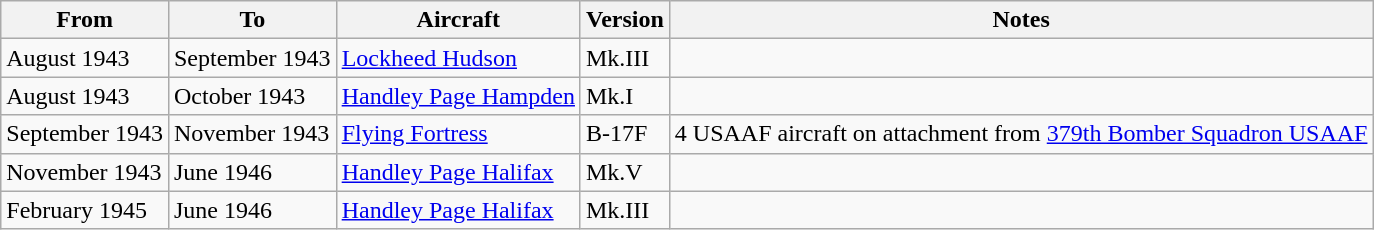<table class="wikitable">
<tr>
<th>From</th>
<th>To</th>
<th>Aircraft</th>
<th>Version</th>
<th>Notes</th>
</tr>
<tr>
<td>August 1943</td>
<td>September 1943</td>
<td><a href='#'>Lockheed Hudson</a></td>
<td>Mk.III</td>
<td></td>
</tr>
<tr>
<td>August 1943</td>
<td>October 1943</td>
<td><a href='#'>Handley Page Hampden</a></td>
<td>Mk.I</td>
<td></td>
</tr>
<tr>
<td>September 1943</td>
<td>November 1943</td>
<td><a href='#'>Flying Fortress</a></td>
<td>B-17F</td>
<td>4 USAAF aircraft on attachment from <a href='#'>379th Bomber Squadron USAAF</a></td>
</tr>
<tr>
<td>November 1943</td>
<td>June 1946</td>
<td><a href='#'>Handley Page Halifax</a></td>
<td>Mk.V</td>
<td></td>
</tr>
<tr>
<td>February 1945</td>
<td>June 1946</td>
<td><a href='#'>Handley Page Halifax</a></td>
<td>Mk.III</td>
<td></td>
</tr>
</table>
